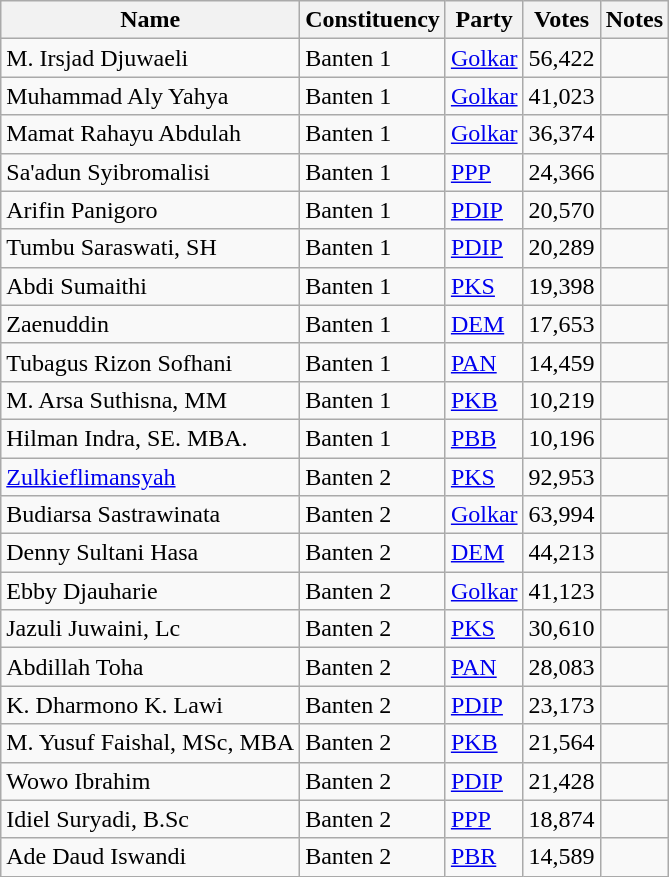<table class="wikitable sortable">
<tr>
<th>Name</th>
<th>Constituency</th>
<th>Party</th>
<th>Votes</th>
<th>Notes</th>
</tr>
<tr>
<td>M. Irsjad Djuwaeli</td>
<td>Banten 1</td>
<td><a href='#'>Golkar</a></td>
<td>56,422</td>
<td></td>
</tr>
<tr>
<td>Muhammad Aly Yahya</td>
<td>Banten 1</td>
<td><a href='#'>Golkar</a></td>
<td>41,023</td>
<td></td>
</tr>
<tr>
<td>Mamat Rahayu Abdulah</td>
<td>Banten 1</td>
<td><a href='#'>Golkar</a></td>
<td>36,374</td>
<td></td>
</tr>
<tr>
<td>Sa'adun Syibromalisi</td>
<td>Banten 1</td>
<td><a href='#'>PPP</a></td>
<td>24,366</td>
<td></td>
</tr>
<tr>
<td>Arifin Panigoro</td>
<td>Banten 1</td>
<td><a href='#'>PDIP</a></td>
<td>20,570</td>
<td></td>
</tr>
<tr>
<td>Tumbu Saraswati, SH</td>
<td>Banten 1</td>
<td><a href='#'>PDIP</a></td>
<td>20,289</td>
<td></td>
</tr>
<tr>
<td>Abdi Sumaithi</td>
<td>Banten 1</td>
<td><a href='#'>PKS</a></td>
<td>19,398</td>
<td></td>
</tr>
<tr>
<td>Zaenuddin</td>
<td>Banten 1</td>
<td><a href='#'>DEM</a></td>
<td>17,653</td>
<td></td>
</tr>
<tr>
<td>Tubagus Rizon Sofhani</td>
<td>Banten 1</td>
<td><a href='#'>PAN</a></td>
<td>14,459</td>
<td></td>
</tr>
<tr>
<td>M. Arsa Suthisna, MM</td>
<td>Banten 1</td>
<td><a href='#'>PKB</a></td>
<td>10,219</td>
<td></td>
</tr>
<tr>
<td>Hilman Indra, SE. MBA.</td>
<td>Banten 1</td>
<td><a href='#'>PBB</a></td>
<td>10,196</td>
<td></td>
</tr>
<tr>
<td><a href='#'>Zulkieflimansyah</a></td>
<td>Banten 2</td>
<td><a href='#'>PKS</a></td>
<td>92,953</td>
<td></td>
</tr>
<tr>
<td>Budiarsa Sastrawinata</td>
<td>Banten 2</td>
<td><a href='#'>Golkar</a></td>
<td>63,994</td>
<td></td>
</tr>
<tr>
<td>Denny Sultani Hasa</td>
<td>Banten 2</td>
<td><a href='#'>DEM</a></td>
<td>44,213</td>
<td></td>
</tr>
<tr>
<td>Ebby Djauharie</td>
<td>Banten 2</td>
<td><a href='#'>Golkar</a></td>
<td>41,123</td>
<td></td>
</tr>
<tr>
<td>Jazuli Juwaini, Lc</td>
<td>Banten 2</td>
<td><a href='#'>PKS</a></td>
<td>30,610</td>
<td></td>
</tr>
<tr>
<td>Abdillah Toha</td>
<td>Banten 2</td>
<td><a href='#'>PAN</a></td>
<td>28,083</td>
<td></td>
</tr>
<tr>
<td>K. Dharmono K. Lawi</td>
<td>Banten 2</td>
<td><a href='#'>PDIP</a></td>
<td>23,173</td>
<td></td>
</tr>
<tr>
<td>M. Yusuf Faishal, MSc, MBA</td>
<td>Banten 2</td>
<td><a href='#'>PKB</a></td>
<td>21,564</td>
<td></td>
</tr>
<tr>
<td>Wowo Ibrahim</td>
<td>Banten 2</td>
<td><a href='#'>PDIP</a></td>
<td>21,428</td>
<td></td>
</tr>
<tr>
<td>Idiel Suryadi, B.Sc</td>
<td>Banten 2</td>
<td><a href='#'>PPP</a></td>
<td>18,874</td>
<td></td>
</tr>
<tr>
<td>Ade Daud Iswandi</td>
<td>Banten 2</td>
<td><a href='#'>PBR</a></td>
<td>14,589</td>
<td></td>
</tr>
</table>
